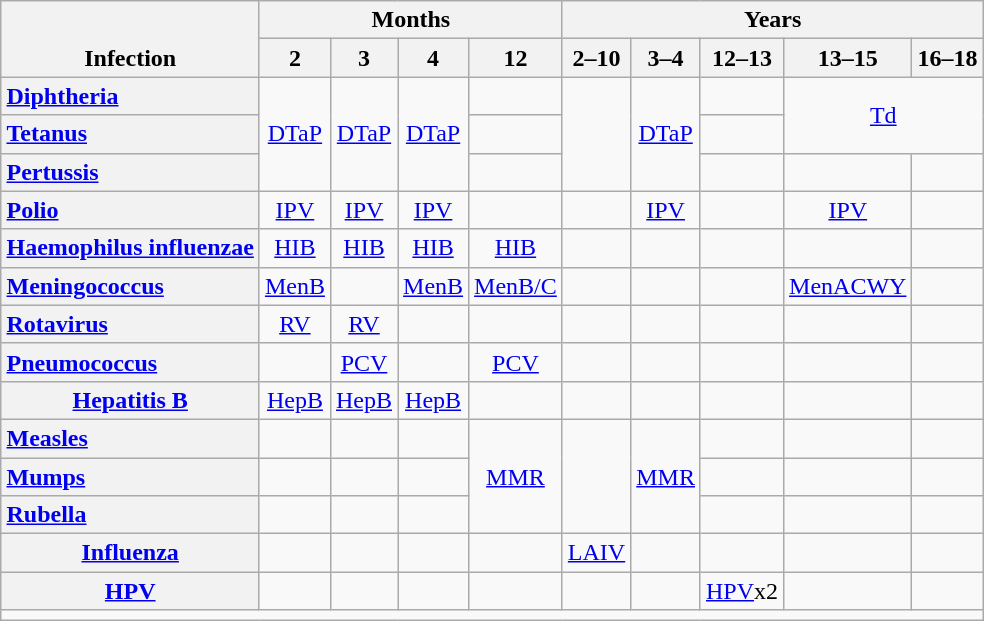<table id="United" Kingdom class=wikitable style=margin:auto;text-align:center;table-layout:fixed>
<tr>
<th valign=bottom rowspan=2>Infection</th>
<th colspan=4>Months</th>
<th colspan="5">Years</th>
</tr>
<tr>
<th style=min-width:2em; max-width:6em nowrap>2</th>
<th style=min-width:2em; max-width:6em nowrap>3</th>
<th style=min-width:2em; max-width:6em nowrap>4</th>
<th style=min-width:2em; max-width:6em nowrap>12</th>
<th>2–10</th>
<th style=min-width:2em; max-width:6em nowrap>3–4</th>
<th style=min-width:2em; max-width:6em nowrap>12–13</th>
<th style=min-width:2em; max-width:6em nowrap>13–15</th>
<th style=min-width:2em; max-width:6em nowrap>16–18</th>
</tr>
<tr>
<th style=text-align:left><a href='#'>Diphtheria</a></th>
<td rowspan=3><a href='#'>DTaP</a></td>
<td rowspan=3><a href='#'>DTaP</a></td>
<td rowspan=3><a href='#'>DTaP</a></td>
<td></td>
<td rowspan="3"></td>
<td rowspan="3"><a href='#'>DTaP</a></td>
<td></td>
<td colspan=2 rowspan=2><a href='#'>Td</a></td>
</tr>
<tr>
<th style=text-align:left><a href='#'>Tetanus</a></th>
<td></td>
<td></td>
</tr>
<tr>
<th style=text-align:left><a href='#'>Pertussis</a></th>
<td></td>
<td></td>
<td></td>
<td></td>
</tr>
<tr>
<th style=text-align:left><a href='#'>Polio</a></th>
<td><a href='#'>IPV</a></td>
<td><a href='#'>IPV</a></td>
<td><a href='#'>IPV</a></td>
<td></td>
<td></td>
<td><a href='#'>IPV</a></td>
<td></td>
<td><a href='#'>IPV</a></td>
<td></td>
</tr>
<tr>
<th style=text-align:left><a href='#'>Haemophilus influenzae</a></th>
<td><a href='#'>HIB</a></td>
<td><a href='#'>HIB</a></td>
<td><a href='#'>HIB</a></td>
<td><a href='#'>HIB</a></td>
<td></td>
<td></td>
<td></td>
<td></td>
<td></td>
</tr>
<tr>
<th style=text-align:left><a href='#'>Meningococcus</a></th>
<td><a href='#'>MenB</a></td>
<td></td>
<td><a href='#'>MenB</a></td>
<td><a href='#'>MenB/C</a></td>
<td></td>
<td></td>
<td></td>
<td><a href='#'>MenACWY</a></td>
<td></td>
</tr>
<tr>
<th style=text-align:left><a href='#'>Rotavirus</a></th>
<td><a href='#'>RV</a></td>
<td><a href='#'>RV</a></td>
<td></td>
<td></td>
<td></td>
<td></td>
<td></td>
<td></td>
<td></td>
</tr>
<tr>
<th style=text-align:left><a href='#'>Pneumococcus</a></th>
<td></td>
<td><a href='#'>PCV</a></td>
<td></td>
<td><a href='#'>PCV</a></td>
<td></td>
<td></td>
<td></td>
<td></td>
<td></td>
</tr>
<tr>
<th><a href='#'>Hepatitis B</a></th>
<td><a href='#'>HepB</a></td>
<td><a href='#'>HepB</a></td>
<td><a href='#'>HepB</a></td>
<td></td>
<td></td>
<td></td>
<td></td>
<td></td>
<td></td>
</tr>
<tr>
<th style="text-align:left"><a href='#'>Measles</a></th>
<td></td>
<td></td>
<td></td>
<td rowspan="3"><a href='#'>MMR</a></td>
<td rowspan="3"></td>
<td rowspan="3"><a href='#'>MMR</a></td>
<td></td>
<td></td>
<td></td>
</tr>
<tr>
<th style=text-align:left><a href='#'>Mumps</a></th>
<td></td>
<td></td>
<td></td>
<td></td>
<td></td>
<td></td>
</tr>
<tr>
<th style=text-align:left><a href='#'>Rubella</a></th>
<td></td>
<td></td>
<td></td>
<td></td>
<td></td>
<td></td>
</tr>
<tr>
<th><a href='#'>Influenza</a></th>
<td></td>
<td></td>
<td></td>
<td></td>
<td><a href='#'>LAIV</a></td>
<td></td>
<td></td>
<td></td>
<td></td>
</tr>
<tr>
<th><a href='#'>HPV</a></th>
<td></td>
<td></td>
<td></td>
<td></td>
<td></td>
<td></td>
<td><a href='#'>HPV</a>x2</td>
<td></td>
</tr>
<tr>
<td colspan="10" style="text-align:left"></td>
</tr>
</table>
